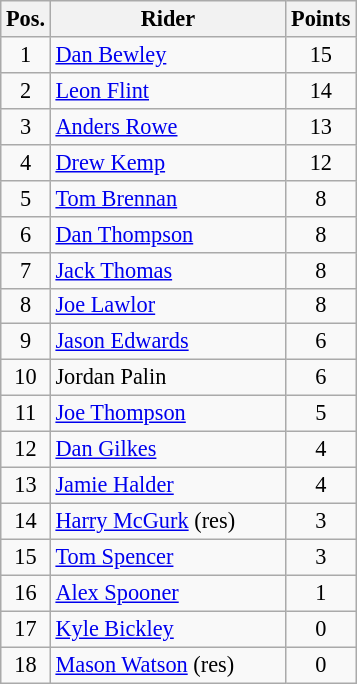<table class=wikitable style="font-size:93%;">
<tr>
<th width=25px>Pos.</th>
<th width=150px>Rider</th>
<th width=40px>Points</th>
</tr>
<tr align=center>
<td>1</td>
<td align=left><a href='#'>Dan Bewley</a></td>
<td>15</td>
</tr>
<tr align=center>
<td>2</td>
<td align=left><a href='#'>Leon Flint</a></td>
<td>14</td>
</tr>
<tr align=center>
<td>3</td>
<td align=left><a href='#'>Anders Rowe</a></td>
<td>13</td>
</tr>
<tr align=center>
<td>4</td>
<td align=left><a href='#'>Drew Kemp</a></td>
<td>12</td>
</tr>
<tr align=center>
<td>5</td>
<td align=left><a href='#'>Tom Brennan</a></td>
<td>8</td>
</tr>
<tr align=center>
<td>6</td>
<td align=left><a href='#'>Dan Thompson</a></td>
<td>8</td>
</tr>
<tr align=center>
<td>7</td>
<td align=left><a href='#'>Jack Thomas</a></td>
<td>8</td>
</tr>
<tr align=center>
<td>8</td>
<td align=left><a href='#'>Joe Lawlor</a></td>
<td>8</td>
</tr>
<tr align=center>
<td>9</td>
<td align=left><a href='#'>Jason Edwards</a></td>
<td>6</td>
</tr>
<tr align=center>
<td>10</td>
<td align=left>Jordan Palin</td>
<td>6</td>
</tr>
<tr align=center>
<td>11</td>
<td align=left><a href='#'>Joe Thompson</a></td>
<td>5</td>
</tr>
<tr align=center>
<td>12</td>
<td align=left><a href='#'>Dan Gilkes</a></td>
<td>4</td>
</tr>
<tr align=center>
<td>13</td>
<td align=left><a href='#'>Jamie Halder</a></td>
<td>4</td>
</tr>
<tr align=center>
<td>14</td>
<td align=left><a href='#'>Harry McGurk</a> (res)</td>
<td>3</td>
</tr>
<tr align=center>
<td>15</td>
<td align=left><a href='#'>Tom Spencer</a></td>
<td>3</td>
</tr>
<tr align=center>
<td>16</td>
<td align=left><a href='#'>Alex Spooner</a></td>
<td>1</td>
</tr>
<tr align=center>
<td>17</td>
<td align=left><a href='#'>Kyle Bickley</a></td>
<td>0</td>
</tr>
<tr align=center>
<td>18</td>
<td align=left><a href='#'>Mason Watson</a> (res)</td>
<td>0</td>
</tr>
</table>
